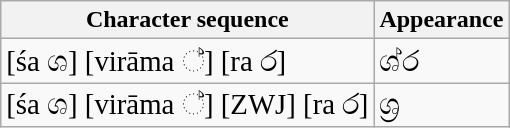<table class="wikitable">
<tr>
<th>Character sequence</th>
<th>Appearance</th>
</tr>
<tr>
<td><big>[śa ශ] [virāma  ්] [ra ර]</big></td>
<td><big>ශ්ර</big></td>
</tr>
<tr>
<td><big>[śa ශ] [virāma  ්] [ZWJ] [ra ර]</big></td>
<td><big>ශ්‍ර</big></td>
</tr>
</table>
